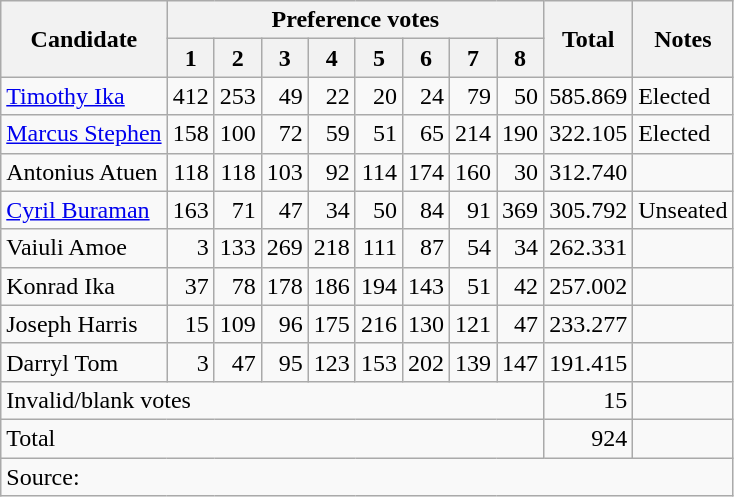<table class=wikitable style=text-align:right>
<tr>
<th rowspan=2>Candidate</th>
<th colspan=8>Preference votes</th>
<th rowspan=2>Total</th>
<th rowspan=2>Notes</th>
</tr>
<tr>
<th>1</th>
<th>2</th>
<th>3</th>
<th>4</th>
<th>5</th>
<th>6</th>
<th>7</th>
<th>8</th>
</tr>
<tr>
<td align=left><a href='#'>Timothy Ika</a></td>
<td>412</td>
<td>253</td>
<td>49</td>
<td>22</td>
<td>20</td>
<td>24</td>
<td>79</td>
<td>50</td>
<td>585.869</td>
<td align=left>Elected</td>
</tr>
<tr>
<td align=left><a href='#'>Marcus Stephen</a></td>
<td>158</td>
<td>100</td>
<td>72</td>
<td>59</td>
<td>51</td>
<td>65</td>
<td>214</td>
<td>190</td>
<td>322.105</td>
<td align=left>Elected</td>
</tr>
<tr>
<td align=left>Antonius Atuen</td>
<td>118</td>
<td>118</td>
<td>103</td>
<td>92</td>
<td>114</td>
<td>174</td>
<td>160</td>
<td>30</td>
<td>312.740</td>
<td></td>
</tr>
<tr>
<td align=left><a href='#'>Cyril Buraman</a></td>
<td>163</td>
<td>71</td>
<td>47</td>
<td>34</td>
<td>50</td>
<td>84</td>
<td>91</td>
<td>369</td>
<td>305.792</td>
<td align=left>Unseated</td>
</tr>
<tr>
<td align=left>Vaiuli Amoe</td>
<td>3</td>
<td>133</td>
<td>269</td>
<td>218</td>
<td>111</td>
<td>87</td>
<td>54</td>
<td>34</td>
<td>262.331</td>
<td></td>
</tr>
<tr>
<td align=left>Konrad Ika</td>
<td>37</td>
<td>78</td>
<td>178</td>
<td>186</td>
<td>194</td>
<td>143</td>
<td>51</td>
<td>42</td>
<td>257.002</td>
<td></td>
</tr>
<tr>
<td align=left>Joseph Harris</td>
<td>15</td>
<td>109</td>
<td>96</td>
<td>175</td>
<td>216</td>
<td>130</td>
<td>121</td>
<td>47</td>
<td>233.277</td>
<td></td>
</tr>
<tr>
<td align=left>Darryl Tom</td>
<td>3</td>
<td>47</td>
<td>95</td>
<td>123</td>
<td>153</td>
<td>202</td>
<td>139</td>
<td>147</td>
<td>191.415</td>
<td></td>
</tr>
<tr>
<td align=left colspan=9>Invalid/blank votes</td>
<td>15</td>
<td></td>
</tr>
<tr>
<td align=left colspan=9>Total</td>
<td>924</td>
<td></td>
</tr>
<tr>
<td align=left colspan=17>Source: </td>
</tr>
</table>
